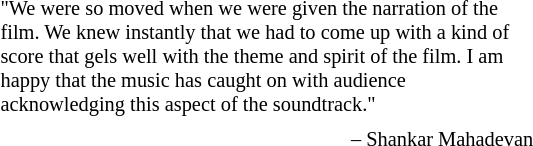<table class="toccolours" style="float: right; margin-left: 1em; margin-right: 2em; font-size: 85%; width:27em; max-width: 40%;" cellspacing="5">
<tr>
<td style="text-align: left;">"We were so moved when we were given the narration of the film. We knew instantly that we had to come up with a kind of score that gels well with the theme and spirit of the film. I am happy that the music has caught on with audience acknowledging this aspect of the soundtrack."</td>
</tr>
<tr>
<td style="text-align: right;"> – Shankar Mahadevan</td>
</tr>
</table>
